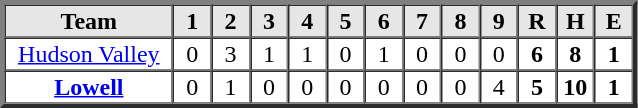<table border=3 cellspacing=0 width=425 style="margin-left:3em;">
<tr style="text-align:center; background-color:#e6e6e6;">
<th align=center width=22%>Team</th>
<th width=5%>1</th>
<th width=5%>2</th>
<th width=5%>3</th>
<th width=5%>4</th>
<th width=5%>5</th>
<th width=5%>6</th>
<th width=5%>7</th>
<th width=5%>8</th>
<th width=5%>9</th>
<th width=5%>R</th>
<th width=5%>H</th>
<th width=5%>E</th>
</tr>
<tr style="text-align:center;">
<td align=center><a href='#'>Hudson Valley</a></td>
<td> 0 </td>
<td> 3 </td>
<td> 1 </td>
<td> 1 </td>
<td> 0 </td>
<td> 1 </td>
<td> 0 </td>
<td> 0 </td>
<td> 0 </td>
<td><strong>6</strong></td>
<td><strong>8</strong></td>
<td><strong>1</strong></td>
</tr>
<tr style="text-align:center;">
<td align=center><strong><a href='#'>Lowell</a></strong></td>
<td> 0 </td>
<td> 1 </td>
<td> 0 </td>
<td> 0 </td>
<td> 0 </td>
<td> 0 </td>
<td> 0 </td>
<td> 0 </td>
<td> 4 </td>
<td><strong>5</strong></td>
<td><strong>10</strong></td>
<td><strong>1</strong></td>
</tr>
</table>
